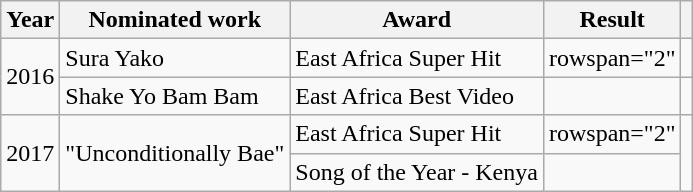<table class ="wikitable">
<tr>
<th>Year</th>
<th>Nominated work</th>
<th>Award</th>
<th>Result</th>
<th></th>
</tr>
<tr>
<td rowspan="2">2016</td>
<td>Sura Yako</td>
<td>East Africa Super Hit</td>
<td>rowspan="2" </td>
<td></td>
</tr>
<tr>
<td>Shake Yo Bam Bam</td>
<td>East Africa Best Video</td>
<td></td>
</tr>
<tr>
<td rowspan="2">2017</td>
<td rowspan="2">"Unconditionally Bae" </td>
<td>East Africa Super Hit</td>
<td>rowspan="2" </td>
<td rowspan="2"></td>
</tr>
<tr>
<td>Song of the Year - Kenya</td>
</tr>
</table>
